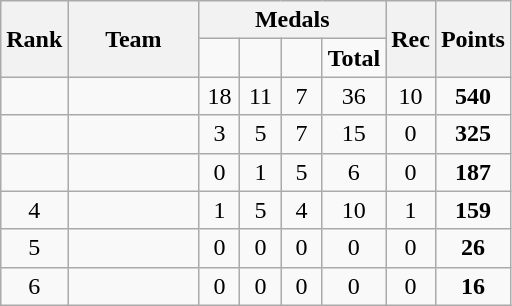<table class="wikitable">
<tr>
<th rowspan=2>Rank</th>
<th style="width:80px;" rowspan="2">Team</th>
<th colspan=4>Medals</th>
<th rowspan=2>Rec</th>
<th rowspan=2>Points</th>
</tr>
<tr>
<td style="width:20px; text-align:center;"></td>
<td style="width:20px; text-align:center;"></td>
<td style="width:20px; text-align:center;"></td>
<td><strong>Total</strong></td>
</tr>
<tr>
<td align=center></td>
<td></td>
<td align=center>18</td>
<td align=center>11</td>
<td align=center>7</td>
<td align=center>36</td>
<td align=center>10</td>
<td align=center><strong>540</strong></td>
</tr>
<tr>
<td align=center></td>
<td></td>
<td align=center>3</td>
<td align=center>5</td>
<td align=center>7</td>
<td align=center>15</td>
<td align=center>0</td>
<td align=center><strong>325</strong></td>
</tr>
<tr>
<td align=center></td>
<td></td>
<td align=center>0</td>
<td align=center>1</td>
<td align=center>5</td>
<td align=center>6</td>
<td align=center>0</td>
<td align=center><strong>187</strong></td>
</tr>
<tr>
<td align=center>4</td>
<td></td>
<td align=center>1</td>
<td align=center>5</td>
<td align=center>4</td>
<td align=center>10</td>
<td align=center>1</td>
<td align=center><strong>159</strong></td>
</tr>
<tr>
<td align=center>5</td>
<td></td>
<td align=center>0</td>
<td align=center>0</td>
<td align=center>0</td>
<td align=center>0</td>
<td align=center>0</td>
<td align=center><strong>26</strong></td>
</tr>
<tr>
<td align=center>6</td>
<td></td>
<td align=center>0</td>
<td align=center>0</td>
<td align=center>0</td>
<td align=center>0</td>
<td align=center>0</td>
<td align=center><strong>16</strong></td>
</tr>
</table>
